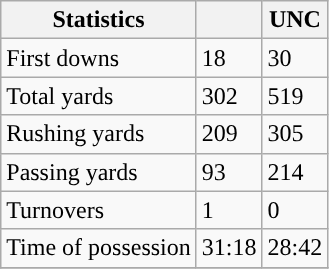<table class="wikitable">
<tr>
<th>Statistics</th>
<th></th>
<th>UNC</th>
</tr>
<tr>
<td>First downs</td>
<td>18</td>
<td>30</td>
</tr>
<tr>
<td>Total yards</td>
<td>302</td>
<td>519</td>
</tr>
<tr>
<td>Rushing yards</td>
<td>209</td>
<td>305</td>
</tr>
<tr>
<td>Passing yards</td>
<td>93</td>
<td>214</td>
</tr>
<tr>
<td>Turnovers</td>
<td>1</td>
<td>0</td>
</tr>
<tr>
<td>Time of possession</td>
<td>31:18</td>
<td>28:42</td>
</tr>
<tr>
</tr>
</table>
